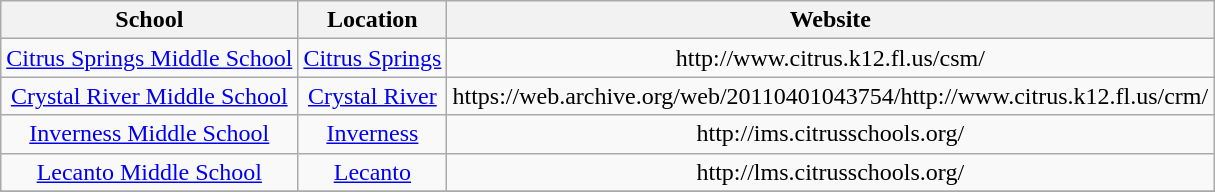<table class="wikitable" style="text-align:center">
<tr>
<th>School</th>
<th>Location</th>
<th>Website</th>
</tr>
<tr>
<td><a href='#'>Citrus Springs Middle School</a></td>
<td><a href='#'>Citrus Springs</a></td>
<td>http://www.citrus.k12.fl.us/csm/</td>
</tr>
<tr>
<td><a href='#'>Crystal River Middle School</a></td>
<td><a href='#'>Crystal River</a></td>
<td>https://web.archive.org/web/20110401043754/http://www.citrus.k12.fl.us/crm/</td>
</tr>
<tr>
<td><a href='#'>Inverness Middle School</a></td>
<td><a href='#'>Inverness</a></td>
<td>http://ims.citrusschools.org/</td>
</tr>
<tr>
<td><a href='#'>Lecanto Middle School</a></td>
<td><a href='#'>Lecanto</a></td>
<td>http://lms.citrusschools.org/</td>
</tr>
<tr>
</tr>
</table>
